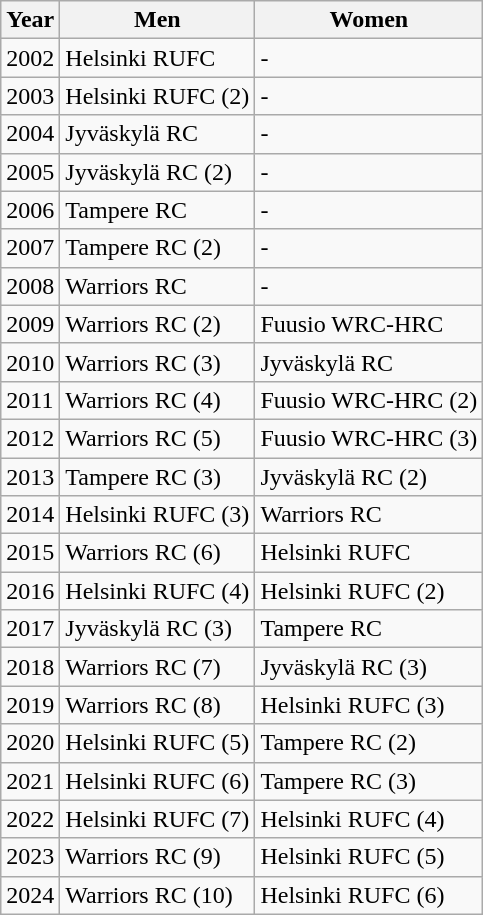<table class="wikitable">
<tr>
<th>Year</th>
<th>Men</th>
<th>Women</th>
</tr>
<tr>
<td>2002</td>
<td>Helsinki RUFC</td>
<td>-</td>
</tr>
<tr>
<td>2003</td>
<td>Helsinki RUFC (2)</td>
<td>-</td>
</tr>
<tr>
<td>2004</td>
<td>Jyväskylä RC</td>
<td>-</td>
</tr>
<tr>
<td>2005</td>
<td>Jyväskylä RC (2)</td>
<td>-</td>
</tr>
<tr>
<td>2006</td>
<td>Tampere RC</td>
<td>-</td>
</tr>
<tr>
<td>2007</td>
<td>Tampere RC (2)</td>
<td>-</td>
</tr>
<tr>
<td>2008</td>
<td>Warriors RC</td>
<td>-</td>
</tr>
<tr>
<td>2009</td>
<td>Warriors RC (2)</td>
<td>Fuusio WRC-HRC</td>
</tr>
<tr>
<td>2010</td>
<td>Warriors RC (3)</td>
<td>Jyväskylä RC</td>
</tr>
<tr>
<td>2011</td>
<td>Warriors RC (4)</td>
<td>Fuusio WRC-HRC (2)</td>
</tr>
<tr>
<td>2012</td>
<td>Warriors RC (5)</td>
<td>Fuusio WRC-HRC (3)</td>
</tr>
<tr>
<td>2013</td>
<td>Tampere RC (3)</td>
<td>Jyväskylä RC (2)</td>
</tr>
<tr>
<td>2014</td>
<td>Helsinki RUFC (3)</td>
<td>Warriors RC</td>
</tr>
<tr>
<td>2015</td>
<td>Warriors RC (6)</td>
<td>Helsinki RUFC</td>
</tr>
<tr>
<td>2016</td>
<td>Helsinki RUFC (4)</td>
<td>Helsinki RUFC (2)</td>
</tr>
<tr>
<td>2017</td>
<td>Jyväskylä RC (3)</td>
<td>Tampere RC</td>
</tr>
<tr>
<td>2018</td>
<td>Warriors RC (7)</td>
<td>Jyväskylä RC (3)</td>
</tr>
<tr>
<td>2019</td>
<td>Warriors RC (8)</td>
<td>Helsinki RUFC (3)</td>
</tr>
<tr>
<td>2020</td>
<td>Helsinki RUFC (5)</td>
<td>Tampere RC (2)</td>
</tr>
<tr>
<td>2021</td>
<td>Helsinki RUFC (6)</td>
<td>Tampere RC (3)</td>
</tr>
<tr>
<td>2022</td>
<td>Helsinki RUFC (7)</td>
<td>Helsinki RUFC (4)</td>
</tr>
<tr>
<td>2023</td>
<td>Warriors RC (9)</td>
<td>Helsinki RUFC (5)</td>
</tr>
<tr>
<td>2024</td>
<td>Warriors RC (10)</td>
<td>Helsinki RUFC (6)</td>
</tr>
</table>
